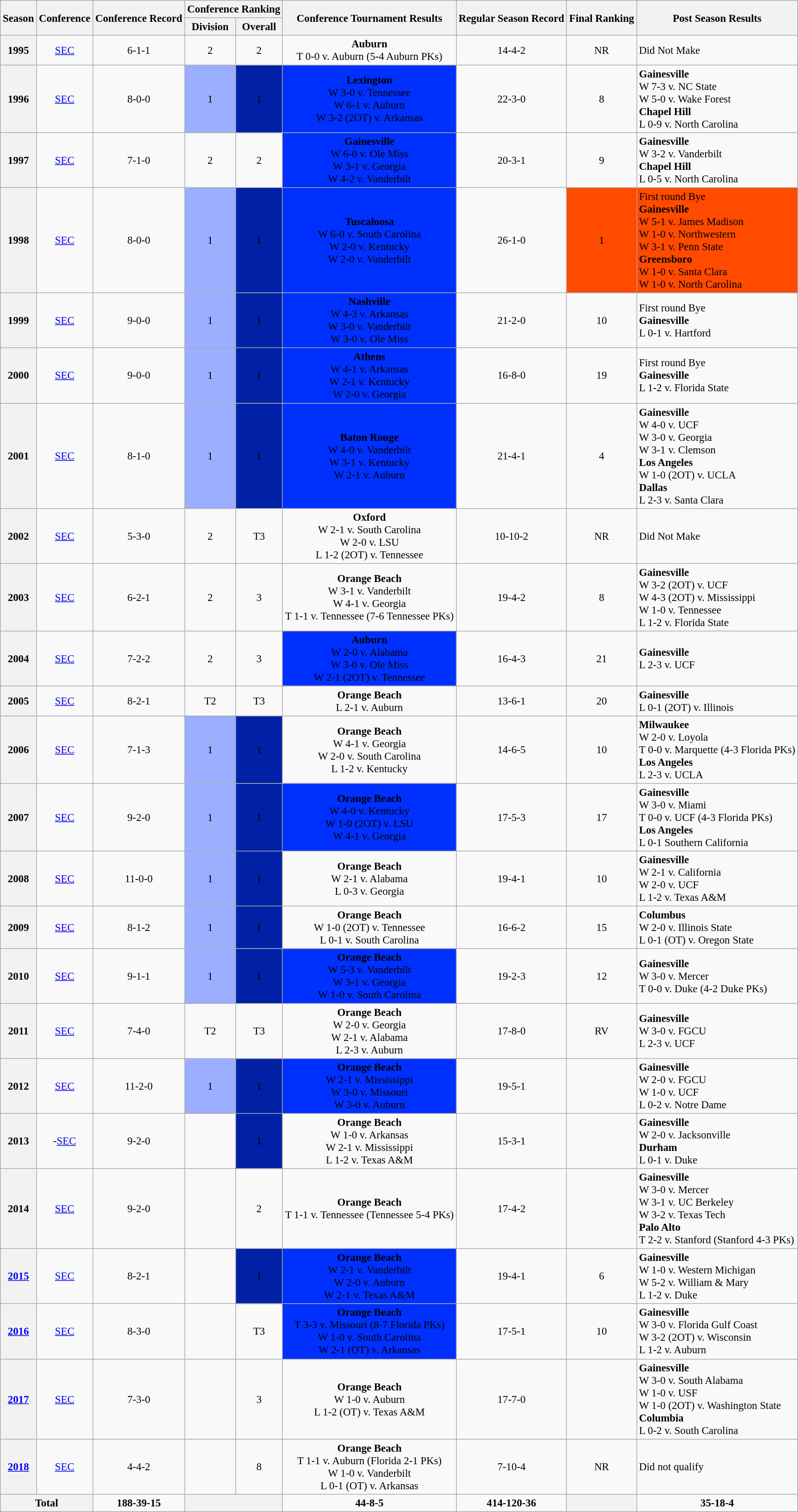<table class="wikitable" style="font-size: 95%">
<tr>
<th rowspan="2">Season</th>
<th rowspan="2">Conference</th>
<th rowspan="2">Conference Record</th>
<th colspan="2">Conference Ranking</th>
<th rowspan="2">Conference Tournament Results</th>
<th rowspan="2">Regular Season Record</th>
<th rowspan="2">Final Ranking</th>
<th rowspan="2">Post Season Results</th>
</tr>
<tr>
<th>Division</th>
<th>Overall</th>
</tr>
<tr>
<th align="center">1995</th>
<td align="center"><a href='#'>SEC</a></td>
<td align="center">6-1-1</td>
<td align="center">2</td>
<td align="center">2</td>
<td align="center"><strong>Auburn</strong><br> T 0-0 v. Auburn (5-4 Auburn PKs)</td>
<td align="center">14-4-2</td>
<td align="center">NR</td>
<td>Did Not Make</td>
</tr>
<tr>
<th align="center">1996</th>
<td align="center"><a href='#'>SEC</a></td>
<td align="center">8-0-0</td>
<td bgcolor="#9baeff" align="center">1</td>
<td bgcolor="#0021A5" align="center">1</td>
<td bgcolor="#0030fd" align="center"><strong>Lexington</strong><br>W 3-0 v. Tennessee<br> W 6-1 v. Auburn<br> W 3-2 (2OT) v. Arkansas</td>
<td align="center">22-3-0</td>
<td align="center">8</td>
<td><strong>Gainesville</strong><br> W 7-3 v. NC State<br> W 5-0 v. Wake Forest<br><strong>Chapel Hill</strong><br> L 0-9 v. North Carolina</td>
</tr>
<tr>
<th align="center">1997</th>
<td align="center"><a href='#'>SEC</a></td>
<td align="center">7-1-0</td>
<td align="center">2</td>
<td align="center">2</td>
<td bgcolor="#0030fd" align="center"><strong>Gainesville</strong><br>W 6-0 v. Ole Miss<br> W 3-1 v. Georgia<br> W 4-2 v. Vanderbilt</td>
<td align="center">20-3-1</td>
<td align="center">9</td>
<td><strong>Gainesville</strong><br> W 3-2 v. Vanderbilt<br> <strong>Chapel Hill</strong><br> L 0-5 v. North Carolina</td>
</tr>
<tr>
<th align="center">1998</th>
<td align="center"><a href='#'>SEC</a></td>
<td align="center">8-0-0</td>
<td bgcolor="#9baeff" align="center">1</td>
<td bgcolor="#0021A5" align="center">1</td>
<td bgcolor="#0030fd" align="center"><strong>Tuscaloosa</strong><br> W 6-0 v. South Carolina<br> W 2-0 v. Kentucky<br> W 2-0 v. Vanderbilt</td>
<td align="center">26-1-0</td>
<td bgcolor="#FF4A00" align="center">1</td>
<td bgcolor="#FF4A00">First round Bye<br><strong>Gainesville</strong><br>W 5-1 v. James Madison<br>W 1-0 v. Northwestern<br>W 3-1 v. Penn State<br><strong>Greensboro</strong><br> W 1-0 v. Santa Clara<br> W 1-0 v. North Carolina</td>
</tr>
<tr>
<th align="center">1999</th>
<td align="center"><a href='#'>SEC</a></td>
<td align="center">9-0-0</td>
<td bgcolor="#9baeff" align="center">1</td>
<td bgcolor="#0021A5" align="center">1</td>
<td bgcolor="#0030fd" align="center"><strong>Nashville</strong><br>W 4-3 v. Arkansas<br> W 3-0 v. Vanderbilt<br> W 3-0 v. Ole Miss</td>
<td align="center">21-2-0</td>
<td align="center">10</td>
<td>First round Bye<br><strong>Gainesville</strong><br> L 0-1 v. Hartford</td>
</tr>
<tr>
<th align="center">2000</th>
<td align="center"><a href='#'>SEC</a></td>
<td align="center">9-0-0</td>
<td bgcolor="#9baeff" align="center">1</td>
<td bgcolor="#0021A5" align="center">1</td>
<td bgcolor="#0030fd" align="center"><strong>Athens</strong><br> W 4-1 v. Arkansas<br> W 2-1 v. Kentucky<br> W 2-0 v. Georgia</td>
<td align="center">16-8-0</td>
<td align="center">19</td>
<td>First round Bye<br><strong>Gainesville</strong><br> L 1-2 v. Florida State</td>
</tr>
<tr>
<th align="center">2001</th>
<td align="center"><a href='#'>SEC</a></td>
<td align="center">8-1-0</td>
<td bgcolor="#9baeff" align="center">1</td>
<td bgcolor="#0021A5" align="center">1</td>
<td bgcolor="#0030fd" align="center"><strong>Baton Rouge</strong><br> W 4-0 v. Vanderbilt<br> W 3-1 v. Kentucky<br> W 2-1 v. Auburn</td>
<td align="center">21-4-1</td>
<td align="center">4</td>
<td><strong>Gainesville</strong><br>W 4-0 v. UCF<br> W 3-0 v. Georgia<br> W 3-1 v. Clemson<br><strong>Los Angeles</strong><br> W 1-0 (2OT) v. UCLA<br><strong>Dallas</strong><br> L 2-3 v. Santa Clara</td>
</tr>
<tr>
<th align="center">2002</th>
<td align="center"><a href='#'>SEC</a></td>
<td align="center">5-3-0</td>
<td align="center">2</td>
<td align="center">T3</td>
<td align="center"><strong>Oxford</strong><br>W 2-1 v. South Carolina<br> W 2-0 v. LSU<br> L 1-2 (2OT) v. Tennessee</td>
<td align="center">10-10-2</td>
<td align="center">NR</td>
<td>Did Not Make</td>
</tr>
<tr>
<th align="center">2003</th>
<td align="center"><a href='#'>SEC</a></td>
<td align="center">6-2-1</td>
<td align="center">2</td>
<td align="center">3</td>
<td align="center"><strong>Orange Beach</strong><br>W 3-1 v. Vanderbilt<br> W 4-1 v. Georgia<br> T 1-1 v. Tennessee (7-6 Tennessee PKs)</td>
<td align="center">19-4-2</td>
<td align="center">8</td>
<td><strong>Gainesville</strong><br>W 3-2 (2OT) v. UCF<br> W 4-3 (2OT) v. Mississippi<br> W 1-0 v. Tennessee<br> L 1-2 v. Florida State</td>
</tr>
<tr>
<th align="center">2004</th>
<td align="center"><a href='#'>SEC</a></td>
<td align="center">7-2-2</td>
<td align="center">2</td>
<td align="center">3</td>
<td bgcolor="#0030fd" align="center"><strong>Auburn</strong><br> W 2-0 v. Alabama<br> W 3-0 v. Ole Miss<br> W 2-1 (2OT) v. Tennessee</td>
<td align="center">16-4-3</td>
<td align="center">21</td>
<td><strong>Gainesville</strong><br> L 2-3 v. UCF</td>
</tr>
<tr>
<th align="center">2005</th>
<td align="center"><a href='#'>SEC</a></td>
<td align="center">8-2-1</td>
<td align="center">T2</td>
<td align="center">T3</td>
<td align="center"><strong>Orange Beach</strong><br>L 2-1 v. Auburn</td>
<td align="center">13-6-1</td>
<td align="center">20</td>
<td><strong>Gainesville</strong><br> L 0-1 (2OT) v. Illinois</td>
</tr>
<tr>
<th align="center">2006</th>
<td align="center"><a href='#'>SEC</a></td>
<td align="center">7-1-3</td>
<td bgcolor="#9baeff" align="center">1</td>
<td bgcolor="#0021A5" align="center">1</td>
<td align="center"><strong>Orange Beach</strong><br>W 4-1 v. Georgia<br> W 2-0 v. South Carolina<br> L 1-2 v. Kentucky</td>
<td align="center">14-6-5</td>
<td align="center">10</td>
<td><strong>Milwaukee</strong><br> W 2-0 v. Loyola<br> T 0-0 v. Marquette (4-3 Florida PKs)<br> <strong>Los Angeles</strong><br> L 2-3 v. UCLA</td>
</tr>
<tr>
<th align="center">2007</th>
<td align="center"><a href='#'>SEC</a></td>
<td align="center">9-2-0</td>
<td bgcolor="#9baeff" align="center">1</td>
<td bgcolor="#0021A5" align="center">1</td>
<td bgcolor="#0030fd" align="center"><strong>Orange Beach</strong><br>W 4-0 v. Kentucky<br> W 1-0 (2OT) v. LSU<br> W 4-1 v. Georgia</td>
<td align="center">17-5-3</td>
<td align="center">17</td>
<td><strong>Gainesville</strong><br> W 3-0 v. Miami<br> T 0-0 v. UCF (4-3 Florida PKs)<br> <strong>Los Angeles</strong><br> L 0-1 Southern California</td>
</tr>
<tr>
<th align="center">2008</th>
<td align="center"><a href='#'>SEC</a></td>
<td align="center">11-0-0</td>
<td bgcolor="#9baeff" align="center">1</td>
<td bgcolor="#0021A5" align="center">1</td>
<td align="center"><strong>Orange Beach</strong><br> W 2-1 v. Alabama<br> L 0-3 v. Georgia</td>
<td align="center">19-4-1</td>
<td align="center">10</td>
<td><strong>Gainesville</strong><br>W 2-1 v. California<br> W 2-0 v. UCF<br>L 1-2 v. Texas A&M</td>
</tr>
<tr>
<th align="center">2009</th>
<td align="center"><a href='#'>SEC</a></td>
<td align="center">8-1-2</td>
<td bgcolor="#9baeff" align="center">1</td>
<td bgcolor="#0021A5" align="center">1</td>
<td align="center"><strong>Orange Beach</strong><br> W 1-0 (2OT) v. Tennessee<br> L 0-1 v. South Carolina</td>
<td align="center">16-6-2</td>
<td align="center">15</td>
<td><strong>Columbus</strong><br>W 2-0 v. Illinois State<br>L 0-1 (OT) v. Oregon State</td>
</tr>
<tr>
<th align="center">2010</th>
<td align="center"><a href='#'>SEC</a></td>
<td align="center">9-1-1</td>
<td bgcolor="#9baeff" align="center">1</td>
<td bgcolor="#0021A5" align="center">1</td>
<td bgcolor="#0030fd" align="center"><strong>Orange Beach</strong><br> W 5-3 v. Vanderbilt<br> W 3-1 v. Georgia<br> W 1-0 v. South Carolina</td>
<td align="center">19-2-3</td>
<td align="center">12</td>
<td><strong>Gainesville</strong><br>W 3-0 v. Mercer<br> T 0-0 v. Duke (4-2 Duke PKs)</td>
</tr>
<tr>
<th align="center">2011</th>
<td align="center"><a href='#'>SEC</a></td>
<td align="center">7-4-0</td>
<td align="center">T2</td>
<td align="center">T3</td>
<td align="center"><strong>Orange Beach</strong><br>W 2-0 v. Georgia<br> W 2-1 v. Alabama<br> L 2-3 v. Auburn</td>
<td align="center">17-8-0</td>
<td align="center">RV</td>
<td><strong>Gainesville</strong> <br>W 3-0 v. FGCU<br>L 2-3 v. UCF</td>
</tr>
<tr>
<th align="center">2012</th>
<td align="center"><a href='#'>SEC</a></td>
<td align="center">11-2-0</td>
<td bgcolor="#9baeff" align="center">1</td>
<td bgcolor="#0021A5" align="center">1</td>
<td bgcolor="#0030fd" align="center"><strong>Orange Beach</strong><br>W 2-1 v. Mississippi<br> W 3-0 v. Missouri<br> W 3-0 v. Auburn</td>
<td align="center">19-5-1</td>
<td align="center"></td>
<td><strong>Gainesville</strong> <br>W 2-0 v. FGCU<br>W 1-0 v. UCF<br>L 0-2 v. Notre Dame</td>
</tr>
<tr>
<th align="center">2013</th>
<td align="center">-<a href='#'>SEC</a></td>
<td align="center">9-2-0</td>
<td align="center"></td>
<td bgcolor="#0021A5" align="center">1</td>
<td align="center"><strong>Orange Beach</strong><br>W 1-0 v. Arkansas<br> W 2-1 v. Mississippi<br> L 1-2 v. Texas A&M</td>
<td align="center">15-3-1</td>
<td align="center"></td>
<td><strong>Gainesville</strong> <br>W 2-0 v. Jacksonville<br><strong>Durham</strong> <br>L 0-1 v. Duke</td>
</tr>
<tr>
<th align="center">2014</th>
<td align="center"><a href='#'>SEC</a></td>
<td align="center">9-2-0</td>
<td align="center"></td>
<td align="center">2</td>
<td align="center"><strong>Orange Beach</strong><br>T 1-1 v. Tennessee (Tennessee 5-4 PKs)</td>
<td align="center">17-4-2</td>
<td align="center"></td>
<td><strong>Gainesville</strong> <br>W 3-0 v. Mercer<br>W 3-1 v. UC Berkeley<br>W 3-2 v. Texas Tech<br> <strong>Palo Alto</strong> <br>T 2-2 v. Stanford (Stanford 4-3 PKs)</td>
</tr>
<tr>
<th align="center"><a href='#'>2015</a></th>
<td align="center"><a href='#'>SEC</a></td>
<td align="center">8-2-1</td>
<td align="center"></td>
<td bgcolor="#0021A5" align="center">1</td>
<td bgcolor="#0030fd" align="center"><strong>Orange Beach</strong><br>W 2-1 v. Vanderbilt<br>W 2-0 v. Auburn<br>W 2-1 v. Texas A&M</td>
<td align="center">19-4-1</td>
<td align="center">6</td>
<td><strong>Gainesville</strong> <br>W 1-0 v. Western Michigan<br>W 5-2 v. William & Mary<br>L 1-2 v. Duke</td>
</tr>
<tr>
<th align="center"><a href='#'>2016</a></th>
<td align="center"><a href='#'>SEC</a></td>
<td align="center">8-3-0</td>
<td align="center"></td>
<td align="center">T3</td>
<td bgcolor="#0030fd" align="center"><strong>Orange Beach</strong><br>T 3-3 v. Missouri (8-7 Florida PKs)<br>W 1-0 v. South Carolina<br>W 2-1 (OT) v. Arkansas</td>
<td align="center">17-5-1</td>
<td align="center">10</td>
<td><strong>Gainesville</strong> <br>W 3-0 v. Florida Gulf Coast<br>W 3-2 (2OT) v. Wisconsin<br>L 1-2 v. Auburn</td>
</tr>
<tr>
<th align="center"><a href='#'>2017</a></th>
<td align="center"><a href='#'>SEC</a></td>
<td align="center">7-3-0</td>
<td align="center"></td>
<td align="center">3</td>
<td align="center"><strong>Orange Beach</strong><br>W 1-0 v. Auburn<br>L 1-2 (OT) v. Texas A&M</td>
<td align="center">17-7-0</td>
<td align="center"></td>
<td><strong>Gainesville</strong> <br>W 3-0 v. South Alabama<br>W 1-0 v. USF<br>W 1-0 (2OT) v. Washington State<br><strong>Columbia</strong> <br>L 0-2 v. South Carolina</td>
</tr>
<tr>
<th align="center"><a href='#'>2018</a></th>
<td align="center"><a href='#'>SEC</a></td>
<td align="center">4-4-2</td>
<td align="center"></td>
<td align="center">8</td>
<td align="center"><strong>Orange Beach</strong><br>T 1-1 v. Auburn (Florida 2-1 PKs)<br>W 1-0 v. Vanderbilt<br>L 0-1 (OT) v. Arkansas</td>
<td align="center">7-10-4</td>
<td align="center">NR</td>
<td>Did not qualify</td>
</tr>
<tr>
<th align="center" rowSpan="1" colSpan="2">Total</th>
<td align="center"><strong>188-39-15</strong></td>
<th align="center" rowSpan="3" colSpan="2"></th>
<td align="center"><strong>44-8-5</strong></td>
<td align="center"><strong>414-120-36</strong></td>
<th align="center"></th>
<td align="center"><strong>35-18-4</strong></td>
</tr>
</table>
